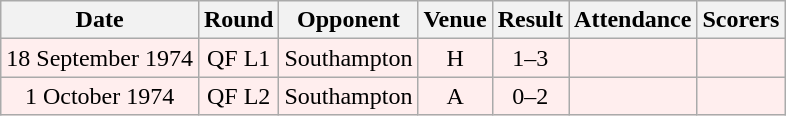<table class="wikitable sortable" style="text-align:center;">
<tr>
<th>Date</th>
<th>Round</th>
<th>Opponent</th>
<th>Venue</th>
<th>Result</th>
<th>Attendance</th>
<th>Scorers</th>
</tr>
<tr style="background:#fee;">
<td>18 September 1974</td>
<td>QF L1</td>
<td>Southampton</td>
<td>H</td>
<td>1–3</td>
<td></td>
<td></td>
</tr>
<tr style="background:#fee;">
<td>1 October 1974</td>
<td>QF L2</td>
<td>Southampton</td>
<td>A</td>
<td>0–2</td>
<td></td>
<td></td>
</tr>
</table>
